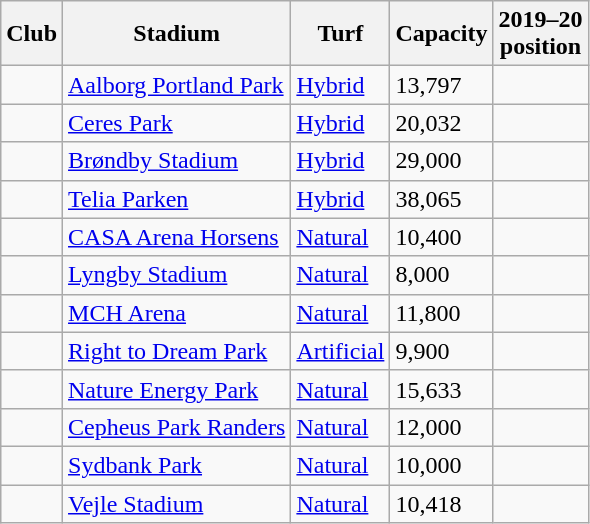<table class="wikitable sortable">
<tr>
<th>Club</th>
<th>Stadium</th>
<th>Turf</th>
<th>Capacity</th>
<th>2019–20<br>position</th>
</tr>
<tr>
<td></td>
<td><a href='#'>Aalborg Portland Park</a></td>
<td><a href='#'>Hybrid</a></td>
<td>13,797</td>
<td></td>
</tr>
<tr>
<td></td>
<td><a href='#'>Ceres Park</a></td>
<td><a href='#'>Hybrid</a></td>
<td>20,032</td>
<td></td>
</tr>
<tr>
<td></td>
<td><a href='#'>Brøndby Stadium</a></td>
<td><a href='#'>Hybrid</a></td>
<td>29,000</td>
<td></td>
</tr>
<tr>
<td></td>
<td><a href='#'>Telia Parken</a></td>
<td><a href='#'>Hybrid</a></td>
<td>38,065</td>
<td></td>
</tr>
<tr>
<td></td>
<td><a href='#'>CASA Arena Horsens</a></td>
<td><a href='#'>Natural</a></td>
<td>10,400</td>
<td></td>
</tr>
<tr>
<td></td>
<td><a href='#'>Lyngby Stadium</a></td>
<td><a href='#'>Natural</a></td>
<td>8,000</td>
<td></td>
</tr>
<tr>
<td></td>
<td><a href='#'>MCH Arena</a></td>
<td><a href='#'>Natural</a></td>
<td>11,800</td>
<td></td>
</tr>
<tr>
<td></td>
<td><a href='#'>Right to Dream Park</a></td>
<td><a href='#'>Artificial</a></td>
<td>9,900</td>
<td></td>
</tr>
<tr>
<td></td>
<td><a href='#'>Nature Energy Park</a></td>
<td><a href='#'>Natural</a></td>
<td>15,633</td>
<td></td>
</tr>
<tr>
<td></td>
<td><a href='#'>Cepheus Park Randers</a></td>
<td><a href='#'>Natural</a></td>
<td>12,000</td>
<td></td>
</tr>
<tr>
<td></td>
<td><a href='#'>Sydbank Park</a></td>
<td><a href='#'>Natural</a></td>
<td>10,000</td>
<td></td>
</tr>
<tr>
<td></td>
<td><a href='#'>Vejle Stadium</a></td>
<td><a href='#'>Natural</a></td>
<td>10,418</td>
<td></td>
</tr>
</table>
